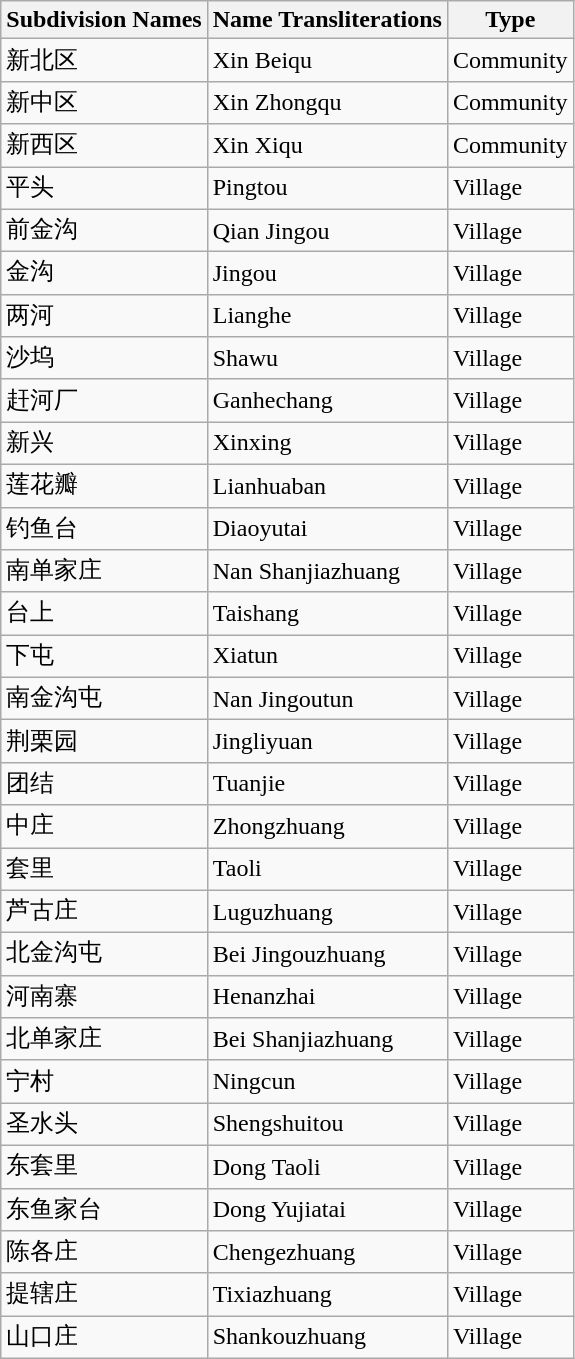<table class="wikitable sortable">
<tr>
<th>Subdivision Names</th>
<th>Name Transliterations</th>
<th>Type</th>
</tr>
<tr>
<td>新北区</td>
<td>Xin Beiqu</td>
<td>Community</td>
</tr>
<tr>
<td>新中区</td>
<td>Xin Zhongqu</td>
<td>Community</td>
</tr>
<tr>
<td>新西区</td>
<td>Xin Xiqu</td>
<td>Community</td>
</tr>
<tr>
<td>平头</td>
<td>Pingtou</td>
<td>Village</td>
</tr>
<tr>
<td>前金沟</td>
<td>Qian Jingou</td>
<td>Village</td>
</tr>
<tr>
<td>金沟</td>
<td>Jingou</td>
<td>Village</td>
</tr>
<tr>
<td>两河</td>
<td>Lianghe</td>
<td>Village</td>
</tr>
<tr>
<td>沙坞</td>
<td>Shawu</td>
<td>Village</td>
</tr>
<tr>
<td>赶河厂</td>
<td>Ganhechang</td>
<td>Village</td>
</tr>
<tr>
<td>新兴</td>
<td>Xinxing</td>
<td>Village</td>
</tr>
<tr>
<td>莲花瓣</td>
<td>Lianhuaban</td>
<td>Village</td>
</tr>
<tr>
<td>钓鱼台</td>
<td>Diaoyutai</td>
<td>Village</td>
</tr>
<tr>
<td>南单家庄</td>
<td>Nan Shanjiazhuang</td>
<td>Village</td>
</tr>
<tr>
<td>台上</td>
<td>Taishang</td>
<td>Village</td>
</tr>
<tr>
<td>下屯</td>
<td>Xiatun</td>
<td>Village</td>
</tr>
<tr>
<td>南金沟屯</td>
<td>Nan Jingoutun</td>
<td>Village</td>
</tr>
<tr>
<td>荆栗园</td>
<td>Jingliyuan</td>
<td>Village</td>
</tr>
<tr>
<td>团结</td>
<td>Tuanjie</td>
<td>Village</td>
</tr>
<tr>
<td>中庄</td>
<td>Zhongzhuang</td>
<td>Village</td>
</tr>
<tr>
<td>套里</td>
<td>Taoli</td>
<td>Village</td>
</tr>
<tr>
<td>芦古庄</td>
<td>Luguzhuang</td>
<td>Village</td>
</tr>
<tr>
<td>北金沟屯</td>
<td>Bei Jingouzhuang</td>
<td>Village</td>
</tr>
<tr>
<td>河南寨</td>
<td>Henanzhai</td>
<td>Village</td>
</tr>
<tr>
<td>北单家庄</td>
<td>Bei Shanjiazhuang</td>
<td>Village</td>
</tr>
<tr>
<td>宁村</td>
<td>Ningcun</td>
<td>Village</td>
</tr>
<tr>
<td>圣水头</td>
<td>Shengshuitou</td>
<td>Village</td>
</tr>
<tr>
<td>东套里</td>
<td>Dong Taoli</td>
<td>Village</td>
</tr>
<tr>
<td>东鱼家台</td>
<td>Dong Yujiatai</td>
<td>Village</td>
</tr>
<tr>
<td>陈各庄</td>
<td>Chengezhuang</td>
<td>Village</td>
</tr>
<tr>
<td>提辖庄</td>
<td>Tixiazhuang</td>
<td>Village</td>
</tr>
<tr>
<td>山口庄</td>
<td>Shankouzhuang</td>
<td>Village</td>
</tr>
</table>
